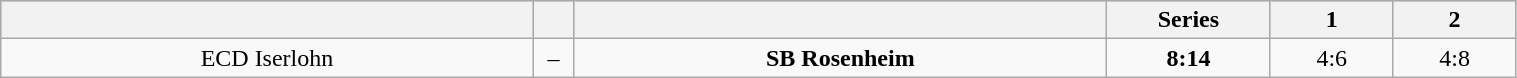<table class="wikitable" width="80%">
<tr style="background-color:#c0c0c0;">
<th style="width:32.5%;"></th>
<th style="width:2.5%;"></th>
<th style="width:32.5%;"></th>
<th style="width:10%;">Series</th>
<th style="width:7.5%;">1</th>
<th style="width:7.5%;">2</th>
</tr>
<tr align="center">
<td>ECD Iserlohn</td>
<td>–</td>
<td><strong>SB Rosenheim</strong></td>
<td><strong>8:14</strong></td>
<td>4:6</td>
<td>4:8</td>
</tr>
</table>
